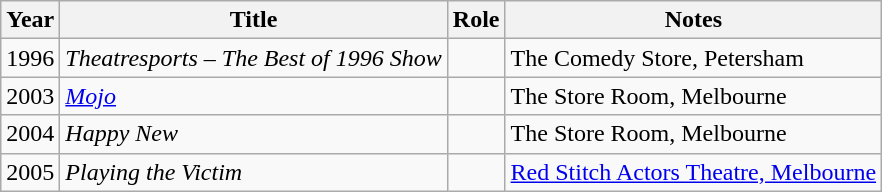<table class="wikitable sortable">
<tr>
<th>Year</th>
<th>Title</th>
<th>Role</th>
<th class="unsortable">Notes</th>
</tr>
<tr>
<td>1996</td>
<td><em>Theatresports – The Best of 1996 Show</em></td>
<td></td>
<td>The Comedy Store, Petersham</td>
</tr>
<tr>
<td>2003</td>
<td><em><a href='#'>Mojo</a></em></td>
<td></td>
<td>The Store Room, Melbourne</td>
</tr>
<tr>
<td>2004</td>
<td><em>Happy New</em></td>
<td></td>
<td>The Store Room, Melbourne</td>
</tr>
<tr>
<td>2005</td>
<td><em>Playing the Victim</em></td>
<td></td>
<td><a href='#'>Red Stitch Actors Theatre, Melbourne</a></td>
</tr>
</table>
